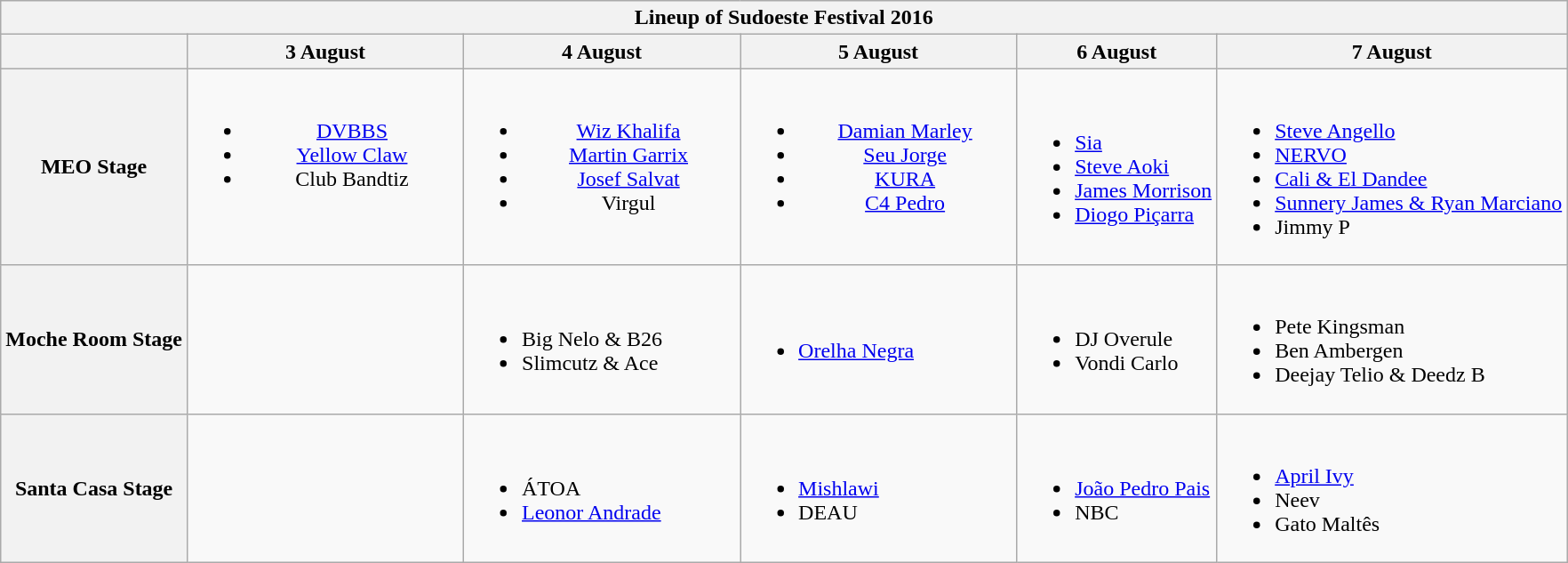<table class="wikitable mw-collapsible">
<tr>
<th colspan="6">Lineup of Sudoeste Festival 2016</th>
</tr>
<tr>
<th></th>
<th>3 August</th>
<th>4 August</th>
<th>5 August</th>
<th>6 August</th>
<th>7 August</th>
</tr>
<tr>
<th><strong>MEO Stage</strong></th>
<td width="200" align="center" valign="top"><br><ul><li><a href='#'>DVBBS</a></li><li><a href='#'>Yellow Claw</a></li><li>Club Bandtiz</li></ul></td>
<td width="200" align="center" valign="top"><br><ul><li><a href='#'>Wiz Khalifa</a></li><li><a href='#'>Martin Garrix</a></li><li><a href='#'>Josef Salvat</a></li><li>Virgul</li></ul></td>
<td width="200" align="center" valign="top"><br><ul><li><a href='#'>Damian Marley</a></li><li><a href='#'>Seu Jorge</a></li><li><a href='#'>KURA</a></li><li><a href='#'>C4 Pedro</a></li></ul></td>
<td><br><ul><li><a href='#'>Sia</a></li><li><a href='#'>Steve Aoki</a></li><li><a href='#'>James Morrison</a></li><li><a href='#'>Diogo Piçarra</a></li></ul></td>
<td><br><ul><li><a href='#'>Steve Angello</a></li><li><a href='#'>NERVO</a></li><li><a href='#'>Cali & El Dandee</a></li><li><a href='#'>Sunnery James & Ryan Marciano</a></li><li>Jimmy P</li></ul></td>
</tr>
<tr>
<th>Moche Room Stage</th>
<td></td>
<td><br><ul><li>Big Nelo & B26</li><li>Slimcutz & Ace</li></ul></td>
<td><br><ul><li><a href='#'>Orelha Negra</a></li></ul></td>
<td><br><ul><li>DJ Overule</li><li>Vondi Carlo</li></ul></td>
<td><br><ul><li>Pete Kingsman</li><li>Ben Ambergen</li><li>Deejay Telio & Deedz B</li></ul></td>
</tr>
<tr>
<th>Santa Casa Stage</th>
<td></td>
<td><br><ul><li>ÁTOA</li><li><a href='#'>Leonor Andrade</a></li></ul></td>
<td><br><ul><li><a href='#'>Mishlawi</a></li><li>DEAU</li></ul></td>
<td><br><ul><li><a href='#'>João Pedro Pais</a></li><li>NBC</li></ul></td>
<td><br><ul><li><a href='#'>April Ivy</a></li><li>Neev</li><li>Gato Maltês</li></ul></td>
</tr>
</table>
